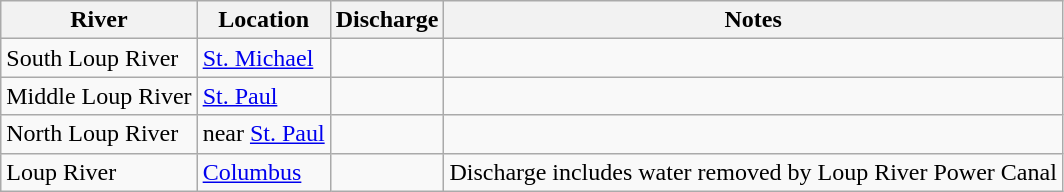<table class="wikitable">
<tr>
<th>River</th>
<th>Location</th>
<th>Discharge</th>
<th>Notes</th>
</tr>
<tr>
<td>South Loup River</td>
<td><a href='#'>St. Michael</a></td>
<td></td>
<td></td>
</tr>
<tr>
<td>Middle Loup River</td>
<td><a href='#'>St. Paul</a></td>
<td></td>
<td></td>
</tr>
<tr>
<td>North Loup River</td>
<td>near <a href='#'>St. Paul</a></td>
<td></td>
<td></td>
</tr>
<tr>
<td>Loup River</td>
<td><a href='#'>Columbus</a></td>
<td></td>
<td>Discharge includes water removed by Loup River Power Canal</td>
</tr>
</table>
